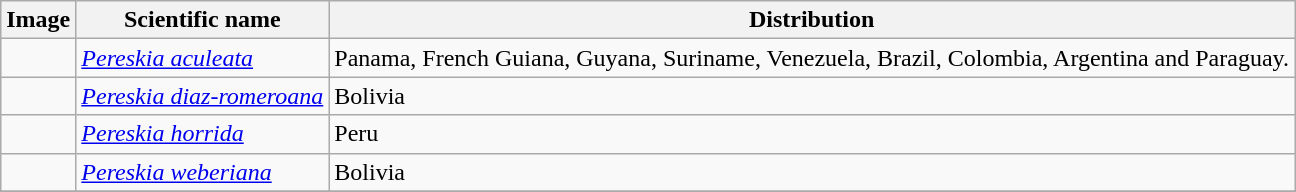<table class="wikitable ">
<tr>
<th>Image</th>
<th>Scientific name</th>
<th>Distribution</th>
</tr>
<tr>
<td></td>
<td><em><a href='#'>Pereskia aculeata</a></em> </td>
<td>Panama, French Guiana, Guyana, Suriname, Venezuela, Brazil, Colombia, Argentina and Paraguay.</td>
</tr>
<tr>
<td></td>
<td><em><a href='#'>Pereskia diaz-romeroana</a></em> </td>
<td>Bolivia</td>
</tr>
<tr>
<td></td>
<td><em><a href='#'>Pereskia horrida</a></em> </td>
<td>Peru</td>
</tr>
<tr>
<td></td>
<td><em><a href='#'>Pereskia weberiana</a></em> </td>
<td>Bolivia</td>
</tr>
<tr>
</tr>
</table>
